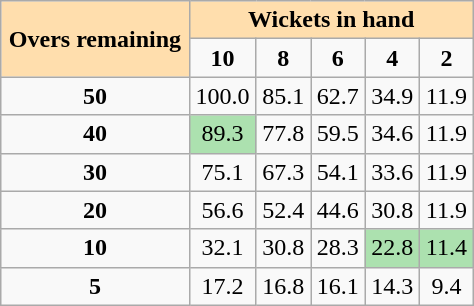<table class="wikitable" style="float: right; margin: 1em 1em 1em 1em; text-align:center; width:25%;">
<tr>
<th rowspan="2" style="background: #ffdead;">Overs remaining</th>
<th colspan="5" style="background: #ffdead;">Wickets in hand</th>
</tr>
<tr>
<td><strong>10</strong></td>
<td><strong>8</strong></td>
<td><strong>6</strong></td>
<td><strong>4</strong></td>
<td><strong>2</strong></td>
</tr>
<tr>
<td><strong>50</strong></td>
<td>100.0</td>
<td>85.1</td>
<td>62.7</td>
<td>34.9</td>
<td>11.9</td>
</tr>
<tr>
<td><strong>40</strong></td>
<td style="background: #ACE1AF;">89.3</td>
<td>77.8</td>
<td>59.5</td>
<td>34.6</td>
<td>11.9</td>
</tr>
<tr>
<td><strong>30</strong></td>
<td>75.1</td>
<td>67.3</td>
<td>54.1</td>
<td>33.6</td>
<td>11.9</td>
</tr>
<tr>
<td><strong>20</strong></td>
<td>56.6</td>
<td>52.4</td>
<td>44.6</td>
<td>30.8</td>
<td>11.9</td>
</tr>
<tr>
<td><strong>10</strong></td>
<td>32.1</td>
<td>30.8</td>
<td>28.3</td>
<td style="background: #ACE1AF;">22.8</td>
<td style="background: #ACE1AF;">11.4</td>
</tr>
<tr>
<td><strong>5</strong></td>
<td>17.2</td>
<td>16.8</td>
<td>16.1</td>
<td>14.3</td>
<td>9.4</td>
</tr>
</table>
